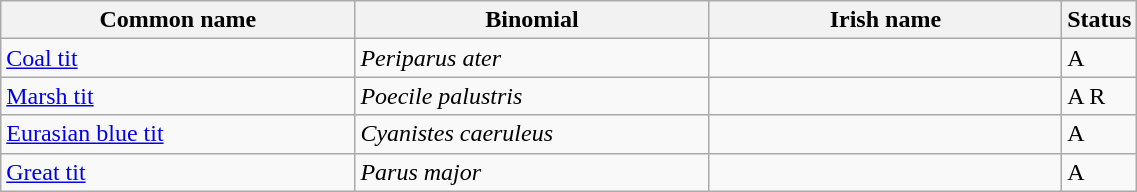<table width=60% class="wikitable">
<tr>
<th width=32%>Common name</th>
<th width=32%>Binomial</th>
<th width=32%>Irish name</th>
<th width=4%>Status</th>
</tr>
<tr>
<td><a href='#'>Coal tit</a></td>
<td><em>Periparus ater</em></td>
<td></td>
<td>A</td>
</tr>
<tr>
<td><a href='#'>Marsh tit</a></td>
<td><em>Poecile palustris</em></td>
<td></td>
<td>A R</td>
</tr>
<tr>
<td><a href='#'>Eurasian blue tit</a></td>
<td><em>Cyanistes caeruleus</em></td>
<td></td>
<td>A</td>
</tr>
<tr>
<td><a href='#'>Great tit</a></td>
<td><em>Parus major</em></td>
<td></td>
<td>A</td>
</tr>
</table>
